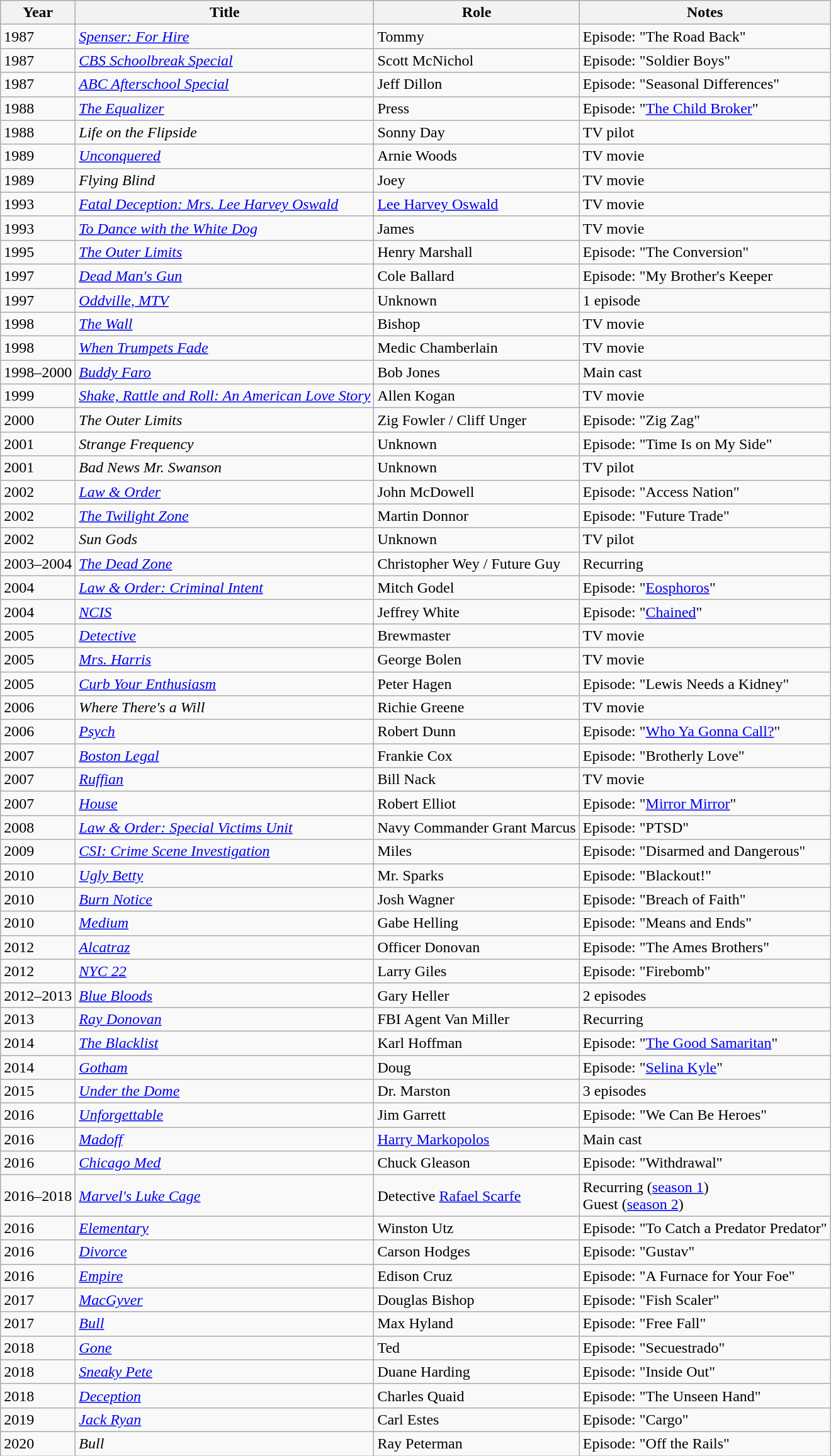<table class="wikitable plainrowheaders sortable">
<tr>
<th>Year</th>
<th>Title</th>
<th>Role</th>
<th>Notes</th>
</tr>
<tr>
<td>1987</td>
<td><em><a href='#'>Spenser: For Hire</a></em></td>
<td>Tommy</td>
<td>Episode: "The Road Back"</td>
</tr>
<tr>
<td>1987</td>
<td><em><a href='#'>CBS Schoolbreak Special</a></em></td>
<td>Scott McNichol</td>
<td>Episode: "Soldier Boys"</td>
</tr>
<tr>
<td>1987</td>
<td><em><a href='#'>ABC Afterschool Special</a></em></td>
<td>Jeff Dillon</td>
<td>Episode: "Seasonal Differences"</td>
</tr>
<tr>
<td>1988</td>
<td><em><a href='#'>The Equalizer</a></em></td>
<td>Press</td>
<td>Episode: "<a href='#'>The Child Broker</a>"</td>
</tr>
<tr>
<td>1988</td>
<td><em>Life on the Flipside</em></td>
<td>Sonny Day</td>
<td>TV pilot</td>
</tr>
<tr>
<td>1989</td>
<td><em><a href='#'>Unconquered</a></em></td>
<td>Arnie Woods</td>
<td>TV movie</td>
</tr>
<tr>
<td>1989</td>
<td><em>Flying Blind</em></td>
<td>Joey</td>
<td>TV movie</td>
</tr>
<tr>
<td>1993</td>
<td><em><a href='#'>Fatal Deception: Mrs. Lee Harvey Oswald</a></em></td>
<td><a href='#'>Lee Harvey Oswald</a></td>
<td>TV movie</td>
</tr>
<tr>
<td>1993</td>
<td><em><a href='#'>To Dance with the White Dog</a></em></td>
<td>James</td>
<td>TV movie</td>
</tr>
<tr>
<td>1995</td>
<td><em><a href='#'>The Outer Limits</a></em></td>
<td>Henry Marshall</td>
<td>Episode: "The Conversion"</td>
</tr>
<tr>
<td>1997</td>
<td><em><a href='#'>Dead Man's Gun</a></em></td>
<td>Cole Ballard</td>
<td>Episode: "My Brother's Keeper</td>
</tr>
<tr>
<td>1997</td>
<td><em><a href='#'>Oddville, MTV</a></em></td>
<td>Unknown</td>
<td>1 episode</td>
</tr>
<tr>
<td>1998</td>
<td><em><a href='#'>The Wall</a></em></td>
<td>Bishop</td>
<td>TV movie</td>
</tr>
<tr>
<td>1998</td>
<td><em><a href='#'>When Trumpets Fade</a></em></td>
<td>Medic Chamberlain</td>
<td>TV movie</td>
</tr>
<tr>
<td>1998–2000</td>
<td><em><a href='#'>Buddy Faro</a></em></td>
<td>Bob Jones</td>
<td>Main cast</td>
</tr>
<tr>
<td>1999</td>
<td><em><a href='#'>Shake, Rattle and Roll: An American Love Story</a></em></td>
<td>Allen Kogan</td>
<td>TV movie</td>
</tr>
<tr>
<td>2000</td>
<td><em>The Outer Limits</em></td>
<td>Zig Fowler / Cliff Unger</td>
<td>Episode: "Zig Zag"</td>
</tr>
<tr>
<td>2001</td>
<td><em>Strange Frequency</em></td>
<td>Unknown</td>
<td>Episode: "Time Is on My Side"</td>
</tr>
<tr>
<td>2001</td>
<td><em>Bad News Mr. Swanson</em></td>
<td>Unknown</td>
<td>TV pilot</td>
</tr>
<tr>
<td>2002</td>
<td><em><a href='#'>Law & Order</a></em></td>
<td>John McDowell</td>
<td>Episode: "Access Nation"</td>
</tr>
<tr>
<td>2002</td>
<td><em><a href='#'>The Twilight Zone</a></em></td>
<td>Martin Donnor</td>
<td>Episode: "Future Trade"</td>
</tr>
<tr>
<td>2002</td>
<td><em>Sun Gods</em></td>
<td>Unknown</td>
<td>TV pilot</td>
</tr>
<tr>
<td>2003–2004</td>
<td><em><a href='#'>The Dead Zone</a></em></td>
<td>Christopher Wey / Future Guy</td>
<td>Recurring</td>
</tr>
<tr>
<td>2004</td>
<td><em><a href='#'>Law & Order: Criminal Intent</a></em></td>
<td>Mitch Godel</td>
<td>Episode: "<a href='#'>Eosphoros</a>"</td>
</tr>
<tr>
<td>2004</td>
<td><em><a href='#'>NCIS</a></em></td>
<td>Jeffrey White</td>
<td>Episode: "<a href='#'>Chained</a>"</td>
</tr>
<tr>
<td>2005</td>
<td><em><a href='#'>Detective</a></em></td>
<td>Brewmaster</td>
<td>TV movie</td>
</tr>
<tr>
<td>2005</td>
<td><em><a href='#'>Mrs. Harris</a></em></td>
<td>George Bolen</td>
<td>TV movie</td>
</tr>
<tr>
<td>2005</td>
<td><em><a href='#'>Curb Your Enthusiasm</a></em></td>
<td>Peter Hagen</td>
<td>Episode: "Lewis Needs a Kidney"</td>
</tr>
<tr>
<td>2006</td>
<td><em>Where There's a Will</em></td>
<td>Richie Greene</td>
<td>TV movie</td>
</tr>
<tr>
<td>2006</td>
<td><em><a href='#'>Psych</a></em></td>
<td>Robert Dunn</td>
<td>Episode: "<a href='#'>Who Ya Gonna Call?</a>"</td>
</tr>
<tr>
<td>2007</td>
<td><em><a href='#'>Boston Legal</a></em></td>
<td>Frankie Cox</td>
<td>Episode: "Brotherly Love"</td>
</tr>
<tr>
<td>2007</td>
<td><em><a href='#'>Ruffian</a></em></td>
<td>Bill Nack</td>
<td>TV movie</td>
</tr>
<tr>
<td>2007</td>
<td><em><a href='#'>House</a></em></td>
<td>Robert Elliot</td>
<td>Episode: "<a href='#'>Mirror Mirror</a>"</td>
</tr>
<tr>
<td>2008</td>
<td><em><a href='#'>Law & Order: Special Victims Unit</a></em></td>
<td>Navy Commander Grant Marcus</td>
<td>Episode: "PTSD"</td>
</tr>
<tr>
<td>2009</td>
<td><em><a href='#'>CSI: Crime Scene Investigation</a></em></td>
<td>Miles</td>
<td>Episode: "Disarmed and Dangerous"</td>
</tr>
<tr>
<td>2010</td>
<td><em><a href='#'>Ugly Betty</a></em></td>
<td>Mr. Sparks</td>
<td>Episode: "Blackout!"</td>
</tr>
<tr>
<td>2010</td>
<td><em><a href='#'>Burn Notice</a></em></td>
<td>Josh Wagner</td>
<td>Episode: "Breach of Faith"</td>
</tr>
<tr>
<td>2010</td>
<td><em><a href='#'>Medium</a></em></td>
<td>Gabe Helling</td>
<td>Episode: "Means and Ends"</td>
</tr>
<tr>
<td>2012</td>
<td><em><a href='#'>Alcatraz</a></em></td>
<td>Officer Donovan</td>
<td>Episode: "The Ames Brothers"</td>
</tr>
<tr>
<td>2012</td>
<td><em><a href='#'>NYC 22</a></em></td>
<td>Larry Giles</td>
<td>Episode: "Firebomb"</td>
</tr>
<tr>
<td>2012–2013</td>
<td><em><a href='#'>Blue Bloods</a></em></td>
<td>Gary Heller</td>
<td>2 episodes</td>
</tr>
<tr>
<td>2013</td>
<td><em><a href='#'>Ray Donovan</a></em></td>
<td>FBI Agent Van Miller</td>
<td>Recurring</td>
</tr>
<tr>
<td>2014</td>
<td><em><a href='#'>The Blacklist</a></em></td>
<td>Karl Hoffman</td>
<td>Episode: "<a href='#'>The Good Samaritan</a>"</td>
</tr>
<tr>
<td>2014</td>
<td><em><a href='#'>Gotham</a></em></td>
<td>Doug</td>
<td>Episode: "<a href='#'>Selina Kyle</a>"</td>
</tr>
<tr>
<td>2015</td>
<td><em><a href='#'>Under the Dome</a></em></td>
<td>Dr. Marston</td>
<td>3 episodes</td>
</tr>
<tr>
<td>2016</td>
<td><em><a href='#'>Unforgettable</a></em></td>
<td>Jim Garrett</td>
<td>Episode: "We Can Be Heroes"</td>
</tr>
<tr>
<td>2016</td>
<td><em><a href='#'>Madoff</a></em></td>
<td><a href='#'>Harry Markopolos</a></td>
<td>Main cast</td>
</tr>
<tr>
<td>2016</td>
<td><em><a href='#'>Chicago Med</a></em></td>
<td>Chuck Gleason</td>
<td>Episode: "Withdrawal"</td>
</tr>
<tr>
<td>2016–2018</td>
<td><em><a href='#'>Marvel's Luke Cage</a></em></td>
<td>Detective <a href='#'>Rafael Scarfe</a></td>
<td>Recurring (<a href='#'>season 1</a>)<br>Guest (<a href='#'>season 2</a>)</td>
</tr>
<tr>
<td>2016</td>
<td><em><a href='#'>Elementary</a></em></td>
<td>Winston Utz</td>
<td>Episode: "To Catch a Predator Predator"</td>
</tr>
<tr>
<td>2016</td>
<td><em><a href='#'>Divorce</a></em></td>
<td>Carson Hodges</td>
<td>Episode: "Gustav"</td>
</tr>
<tr>
<td>2016</td>
<td><em><a href='#'>Empire</a></em></td>
<td>Edison Cruz</td>
<td>Episode: "A Furnace for Your Foe"</td>
</tr>
<tr>
<td>2017</td>
<td><em><a href='#'>MacGyver</a></em></td>
<td>Douglas Bishop</td>
<td>Episode: "Fish Scaler"</td>
</tr>
<tr>
<td>2017</td>
<td><em><a href='#'>Bull</a></em></td>
<td>Max Hyland</td>
<td>Episode: "Free Fall"</td>
</tr>
<tr>
<td>2018</td>
<td><em><a href='#'>Gone</a></em></td>
<td>Ted</td>
<td>Episode: "Secuestrado"</td>
</tr>
<tr>
<td>2018</td>
<td><em><a href='#'>Sneaky Pete</a></em></td>
<td>Duane Harding</td>
<td>Episode: "Inside Out"</td>
</tr>
<tr>
<td>2018</td>
<td><em><a href='#'>Deception</a></em></td>
<td>Charles Quaid</td>
<td>Episode: "The Unseen Hand"</td>
</tr>
<tr>
<td>2019</td>
<td><em><a href='#'>Jack Ryan</a></em></td>
<td>Carl Estes</td>
<td>Episode: "Cargo"</td>
</tr>
<tr>
<td>2020</td>
<td><em>Bull</em></td>
<td>Ray Peterman</td>
<td>Episode: "Off the Rails"</td>
</tr>
</table>
